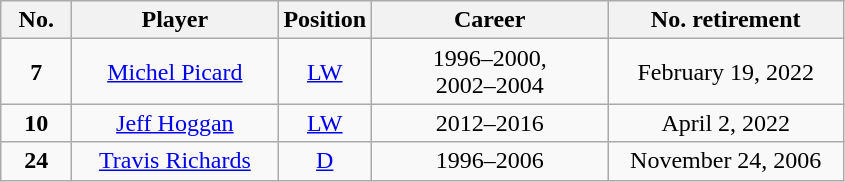<table class="wikitable" style="text-align:center">
<tr>
<th width=40px>No.</th>
<th width=130px>Player</th>
<th width=40px>Position</th>
<th width=150px>Career</th>
<th width=150px>No. retirement</th>
</tr>
<tr>
<td><strong>7</strong></td>
<td><a href='#'>Michel Picard</a></td>
<td><a href='#'>LW</a></td>
<td>1996–2000,<br>2002–2004</td>
<td>February 19, 2022</td>
</tr>
<tr>
<td><strong>10</strong></td>
<td><a href='#'>Jeff Hoggan</a></td>
<td><a href='#'>LW</a></td>
<td>2012–2016</td>
<td>April 2, 2022</td>
</tr>
<tr>
<td><strong>24</strong></td>
<td><a href='#'>Travis Richards</a></td>
<td><a href='#'>D</a></td>
<td>1996–2006</td>
<td>November 24, 2006</td>
</tr>
</table>
